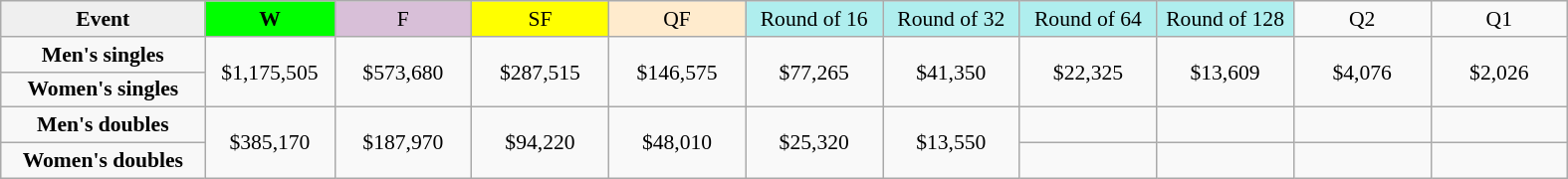<table class=wikitable style=font-size:90%;text-align:center>
<tr>
<td width=130 bgcolor=efefef><strong>Event</strong></td>
<td width=80 bgcolor=lime><strong>W</strong></td>
<td width=85 bgcolor=thistle>F</td>
<td width=85 bgcolor=ffff00>SF</td>
<td width=85 bgcolor=ffebcd>QF</td>
<td width=85 bgcolor=afeeee>Round of 16</td>
<td width=85 bgcolor=afeeee>Round of 32</td>
<td width=85 bgcolor=afeeee>Round of 64</td>
<td width=85 bgcolor=afeeee>Round of 128</td>
<td width=85>Q2</td>
<td width=85>Q1</td>
</tr>
<tr>
<th style=background:#f8f8f8>Men's singles </th>
<td rowspan=2>$1,175,505</td>
<td rowspan=2>$573,680</td>
<td rowspan=2>$287,515</td>
<td rowspan=2>$146,575</td>
<td rowspan=2>$77,265</td>
<td rowspan=2>$41,350</td>
<td rowspan=2>$22,325</td>
<td rowspan=2>$13,609</td>
<td rowspan=2>$4,076</td>
<td rowspan=2>$2,026</td>
</tr>
<tr>
<th style=background:#f8f8f8>Women's singles</th>
</tr>
<tr>
<th style=background:#f8f8f8>Men's doubles</th>
<td rowspan=2>$385,170</td>
<td rowspan=2>$187,970</td>
<td rowspan=2>$94,220</td>
<td rowspan=2>$48,010</td>
<td rowspan=2>$25,320</td>
<td rowspan=2>$13,550</td>
<td></td>
<td></td>
<td></td>
<td></td>
</tr>
<tr>
<th style=background:#f8f8f8>Women's doubles</th>
<td></td>
<td></td>
<td></td>
<td></td>
</tr>
</table>
